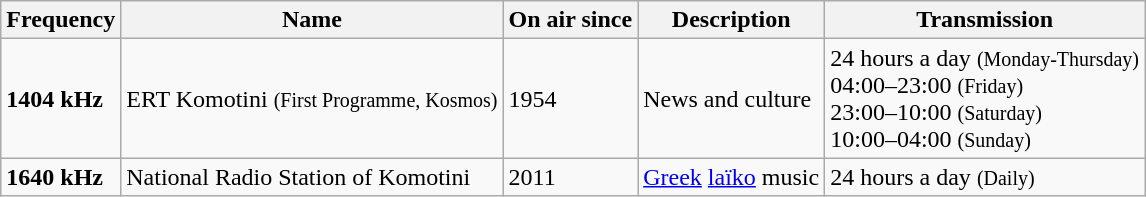<table class="wikitable">
<tr>
<th>Frequency</th>
<th>Name</th>
<th>On air since</th>
<th>Description</th>
<th>Transmission</th>
</tr>
<tr>
<td><strong>1404 kHz</strong></td>
<td>ERT Komotini <small>(First Programme, Kosmos)</small></td>
<td>1954</td>
<td>News and culture</td>
<td>24 hours a day <small>(Monday-Thursday)</small> <br> 04:00–23:00 <small>(Friday)</small> <br> 23:00–10:00 <small>(Saturday)</small> <br> 10:00–04:00 <small>(Sunday)</small></td>
</tr>
<tr>
<td><strong>1640 kHz</strong></td>
<td>National Radio Station of Komotini</td>
<td>2011</td>
<td><a href='#'>Greek</a> <a href='#'>laïko</a> music</td>
<td>24 hours a day <small>(Daily)</small></td>
</tr>
</table>
